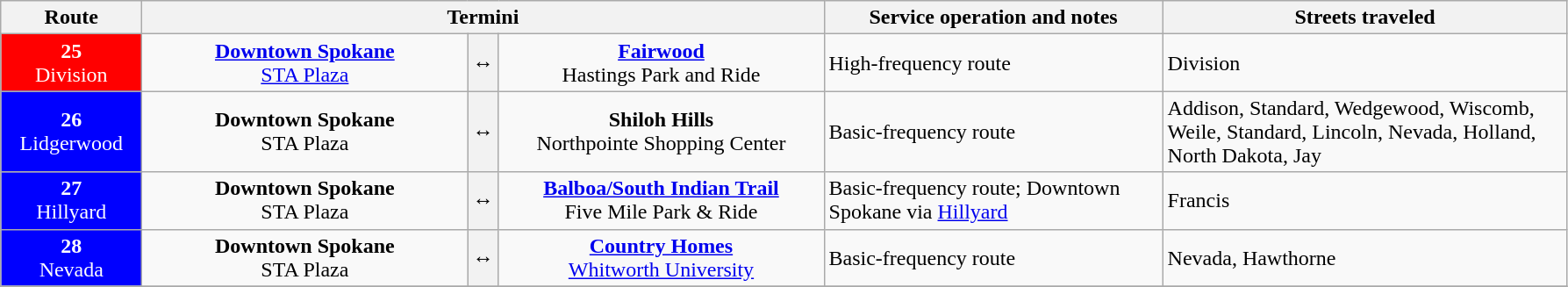<table class=wikitable style="font-size: 100%">
<tr>
<th width="100px">Route</th>
<th colspan=3>Termini</th>
<th width="250px">Service operation and notes</th>
<th width="300px">Streets traveled</th>
</tr>
<tr>
<td style="background:red; color:white" align="center" valign=center><div><strong>25</strong><br>Division</div></td>
<td ! width="240px" align="center"><strong><a href='#'>Downtown Spokane</a></strong><br><a href='#'>STA Plaza</a><br></td>
<th><span>↔</span></th>
<td ! width="240px" align="center"><strong><a href='#'>Fairwood</a></strong><br>Hastings Park and Ride<br></td>
<td>High-frequency route</td>
<td>Division</td>
</tr>
<tr>
<td style="background:blue; color:white" align="center" valign=center><div><strong>26</strong><br>Lidgerwood</div></td>
<td ! width="240px" align="center"><strong>Downtown Spokane</strong> <br>STA Plaza<br></td>
<th><span>↔</span></th>
<td ! width="240px" align="center"><strong>Shiloh Hills</strong><br>Northpointe Shopping Center<br></td>
<td>Basic-frequency route</td>
<td>Addison, Standard, Wedgewood, Wiscomb, Weile, Standard, Lincoln, Nevada, Holland, North Dakota, Jay</td>
</tr>
<tr>
<td style="background:blue; color:white" align="center" valign=center><div><strong>27</strong><br>Hillyard</div></td>
<td ! width="240px" align="center"><strong>Downtown Spokane</strong> <br>STA Plaza<br></td>
<th><span>↔</span></th>
<td ! width="240px" align="center"><strong><a href='#'>Balboa/South Indian Trail</a></strong><br>Five Mile Park & Ride<br></td>
<td>Basic-frequency route; Downtown Spokane via <a href='#'>Hillyard</a></td>
<td>Francis</td>
</tr>
<tr>
<td style="background:blue; color:white" align="center" valign=center><div><strong>28</strong><br>Nevada</div></td>
<td ! width="240px" align="center"><strong>Downtown Spokane</strong> <br>STA Plaza<br></td>
<th><span>↔</span></th>
<td ! width="240px" align="center"><strong><a href='#'>Country Homes</a></strong><br><a href='#'>Whitworth University</a><br></td>
<td>Basic-frequency route</td>
<td>Nevada, Hawthorne</td>
</tr>
<tr>
</tr>
</table>
